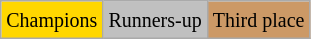<table class="wikitable">
<tr>
<td style="background:gold;"><small>Champions</small></td>
<td style="background:silver;"><small>Runners-up</small></td>
<td style="background:#cc9966"><small>Third place</small></td>
</tr>
</table>
